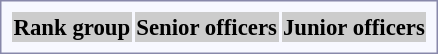<table style="border:1px solid #8888aa; background-color:#f7f8ff; padding:5px; font-size:95%; margin: 0px 12px 12px 0px;">
<tr bgcolor="#CCCCCC">
<th>Rank group</th>
<th colspan=16>Senior officers</th>
<th colspan=8>Junior officers<br></th>
</tr>
</table>
